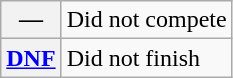<table class="wikitable">
<tr>
<th scope="row">—</th>
<td>Did not compete</td>
</tr>
<tr>
<th scope="row"><a href='#'>DNF</a></th>
<td>Did not finish</td>
</tr>
</table>
